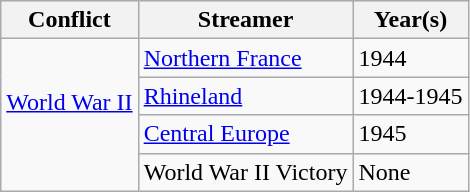<table class=wikitable>
<tr style="background:#efefef;">
<th>Conflict</th>
<th>Streamer</th>
<th>Year(s)</th>
</tr>
<tr>
<td rowspan="4"><a href='#'>World War II</a> <br> <br> </td>
<td><a href='#'>Northern France</a></td>
<td>1944</td>
</tr>
<tr>
<td><a href='#'>Rhineland</a></td>
<td>1944-1945</td>
</tr>
<tr>
<td><a href='#'>Central Europe</a></td>
<td>1945</td>
</tr>
<tr>
<td>World War II Victory</td>
<td>None</td>
</tr>
</table>
